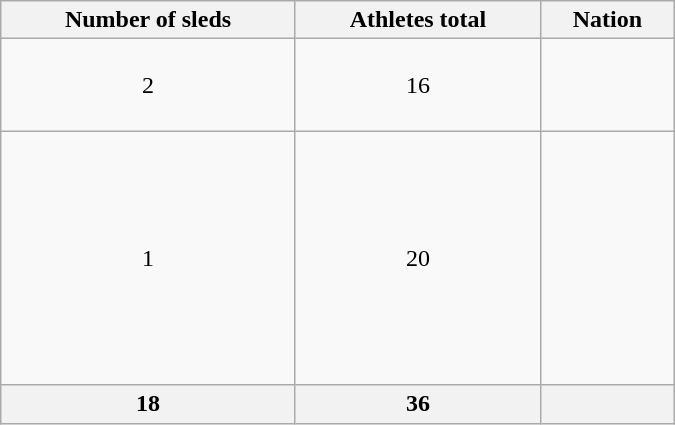<table class="wikitable" width=450>
<tr>
<th>Number of sleds</th>
<th>Athletes total</th>
<th>Nation</th>
</tr>
<tr>
<td align=center>2</td>
<td align=center>16</td>
<td><br><br><br></td>
</tr>
<tr>
<td align=center>1</td>
<td align=center>20</td>
<td><br><br><br><br><br><br><br><br><br></td>
</tr>
<tr>
<th>18</th>
<th>36</th>
<th></th>
</tr>
</table>
